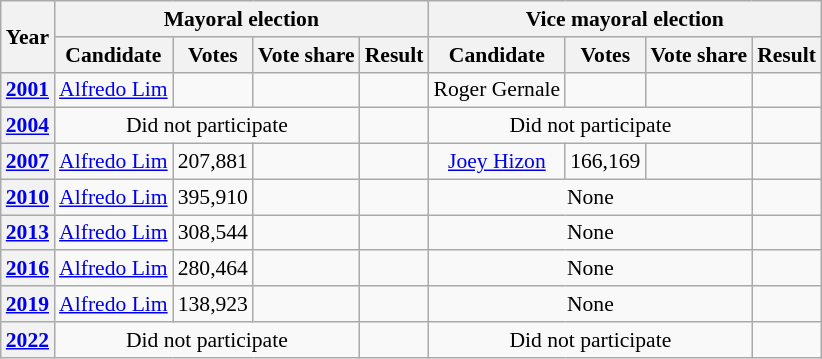<table class="wikitable" style="text-align:center; font-size:90%">
<tr>
<th rowspan="2">Year</th>
<th colspan="4">Mayoral election</th>
<th colspan="4">Vice mayoral election</th>
</tr>
<tr>
<th>Candidate</th>
<th>Votes</th>
<th>Vote share</th>
<th>Result</th>
<th>Candidate</th>
<th>Votes</th>
<th>Vote share</th>
<th>Result</th>
</tr>
<tr>
<th><a href='#'>2001</a></th>
<td><a href='#'>Alfredo Lim</a></td>
<td></td>
<td></td>
<td></td>
<td>Roger Gernale</td>
<td></td>
<td></td>
<td></td>
</tr>
<tr>
<th><a href='#'>2004</a></th>
<td colspan="3">Did not participate</td>
<td></td>
<td colspan="3">Did not participate</td>
<td></td>
</tr>
<tr>
<th><a href='#'>2007</a></th>
<td><a href='#'>Alfredo Lim</a></td>
<td>207,881</td>
<td></td>
<td></td>
<td><a href='#'>Joey Hizon</a></td>
<td>166,169</td>
<td></td>
<td></td>
</tr>
<tr>
<th><a href='#'>2010</a></th>
<td><a href='#'>Alfredo Lim</a></td>
<td>395,910</td>
<td></td>
<td></td>
<td colspan="3">None</td>
<td></td>
</tr>
<tr>
<th><a href='#'>2013</a></th>
<td><a href='#'>Alfredo Lim</a></td>
<td>308,544</td>
<td></td>
<td></td>
<td colspan="3">None</td>
<td></td>
</tr>
<tr>
<th><a href='#'>2016</a></th>
<td><a href='#'>Alfredo Lim</a></td>
<td>280,464</td>
<td></td>
<td></td>
<td colspan="3">None</td>
<td></td>
</tr>
<tr>
<th><a href='#'>2019</a></th>
<td><a href='#'>Alfredo Lim</a></td>
<td>138,923</td>
<td></td>
<td></td>
<td colspan="3">None</td>
<td></td>
</tr>
<tr>
<th><a href='#'>2022</a></th>
<td colspan="3">Did not participate</td>
<td></td>
<td colspan="3">Did not participate</td>
<td></td>
</tr>
</table>
